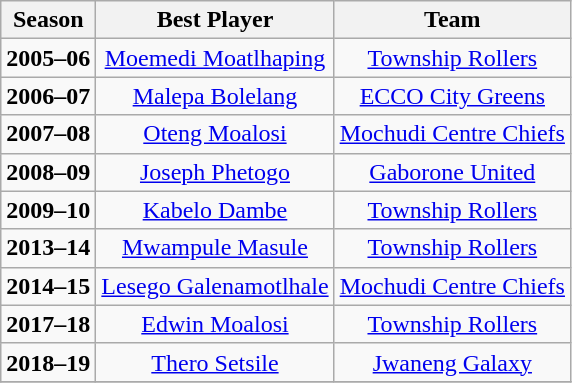<table class="wikitable" style="text-align:center;">
<tr>
<th>Season</th>
<th>Best Player</th>
<th>Team</th>
</tr>
<tr>
<td><strong>2005–06</strong></td>
<td> <a href='#'>Moemedi Moatlhaping</a></td>
<td><a href='#'>Township Rollers</a></td>
</tr>
<tr>
<td><strong>2006–07</strong></td>
<td> <a href='#'>Malepa Bolelang</a></td>
<td><a href='#'>ECCO City Greens</a></td>
</tr>
<tr>
<td><strong>2007–08</strong></td>
<td> <a href='#'>Oteng Moalosi</a></td>
<td><a href='#'>Mochudi Centre Chiefs</a></td>
</tr>
<tr>
<td><strong>2008–09</strong></td>
<td> <a href='#'>Joseph Phetogo</a></td>
<td><a href='#'>Gaborone United</a></td>
</tr>
<tr>
<td><strong>2009–10</strong></td>
<td> <a href='#'>Kabelo Dambe</a></td>
<td><a href='#'>Township Rollers</a></td>
</tr>
<tr>
<td><strong>2013–14</strong></td>
<td> <a href='#'>Mwampule Masule</a></td>
<td><a href='#'>Township Rollers</a></td>
</tr>
<tr>
<td><strong>2014–15</strong></td>
<td> <a href='#'>Lesego Galenamotlhale</a></td>
<td><a href='#'>Mochudi Centre Chiefs</a></td>
</tr>
<tr>
<td><strong>2017–18</strong></td>
<td> <a href='#'>Edwin Moalosi</a></td>
<td><a href='#'>Township Rollers</a></td>
</tr>
<tr>
<td><strong>2018–19</strong></td>
<td> <a href='#'>Thero Setsile</a></td>
<td><a href='#'>Jwaneng Galaxy</a></td>
</tr>
<tr>
</tr>
</table>
